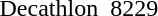<table>
<tr>
<td>Decathlon</td>
<td></td>
<td>8229</td>
<td></td>
<td></td>
</tr>
</table>
